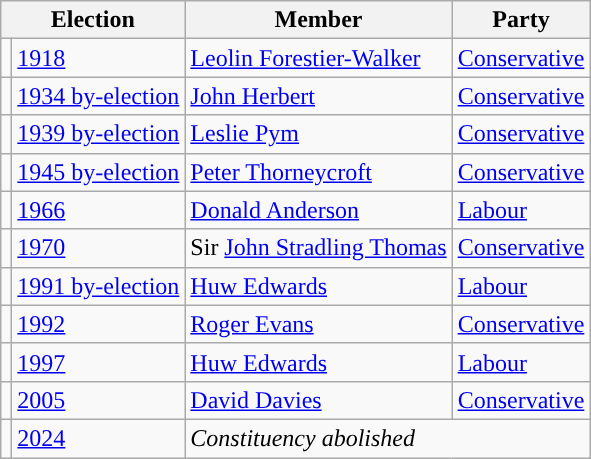<table class="wikitable">
<tr>
<th colspan="2">Election</th>
<th>Member</th>
<th>Party</th>
</tr>
<tr>
<td style="color:inherit;background-color: "></td>
<td><a href='#'>1918</a></td>
<td><a href='#'>Leolin Forestier-Walker</a></td>
<td><a href='#'>Conservative</a></td>
</tr>
<tr>
<td style="color:inherit;background-color: "></td>
<td><a href='#'>1934 by-election</a></td>
<td><a href='#'>John Herbert</a></td>
<td><a href='#'>Conservative</a></td>
</tr>
<tr>
<td style="color:inherit;background-color: "></td>
<td><a href='#'>1939 by-election</a></td>
<td><a href='#'>Leslie Pym</a></td>
<td><a href='#'>Conservative</a></td>
</tr>
<tr>
<td style="color:inherit;background-color: "></td>
<td><a href='#'>1945 by-election</a></td>
<td><a href='#'>Peter Thorneycroft</a></td>
<td><a href='#'>Conservative</a></td>
</tr>
<tr>
<td style="color:inherit;background-color: "></td>
<td><a href='#'>1966</a></td>
<td><a href='#'>Donald Anderson</a></td>
<td><a href='#'>Labour</a></td>
</tr>
<tr>
<td style="color:inherit;background-color: "></td>
<td><a href='#'>1970</a></td>
<td>Sir <a href='#'>John Stradling Thomas</a></td>
<td><a href='#'>Conservative</a></td>
</tr>
<tr>
<td style="color:inherit;background-color: "></td>
<td><a href='#'>1991 by-election</a></td>
<td><a href='#'>Huw Edwards</a></td>
<td><a href='#'>Labour</a></td>
</tr>
<tr>
<td style="color:inherit;background-color: "></td>
<td><a href='#'>1992</a></td>
<td><a href='#'>Roger Evans</a></td>
<td><a href='#'>Conservative</a></td>
</tr>
<tr>
<td style="color:inherit;background-color: "></td>
<td><a href='#'>1997</a></td>
<td><a href='#'>Huw Edwards</a></td>
<td><a href='#'>Labour</a></td>
</tr>
<tr>
<td style="color:inherit;background-color: "></td>
<td><a href='#'>2005</a></td>
<td><a href='#'>David Davies</a></td>
<td><a href='#'>Conservative</a></td>
</tr>
<tr>
<td></td>
<td><a href='#'>2024</a></td>
<td colspan="2"><em>Constituency abolished</em></td>
</tr>
</table>
